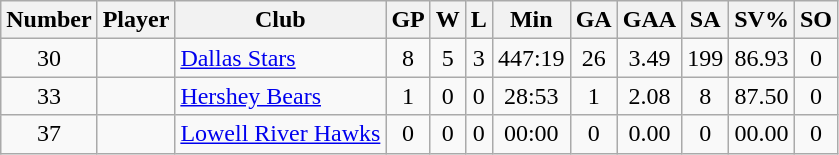<table class="wikitable sortable" style="text-align: center;">
<tr>
<th>Number</th>
<th>Player</th>
<th>Club</th>
<th>GP</th>
<th>W</th>
<th>L</th>
<th>Min</th>
<th>GA</th>
<th>GAA</th>
<th>SA</th>
<th>SV%</th>
<th>SO</th>
</tr>
<tr>
<td>30</td>
<td align=left></td>
<td align=left> <a href='#'>Dallas Stars</a></td>
<td>8</td>
<td>5</td>
<td>3</td>
<td>447:19</td>
<td>26</td>
<td>3.49</td>
<td>199</td>
<td>86.93</td>
<td>0</td>
</tr>
<tr>
<td>33</td>
<td align=left></td>
<td align=left> <a href='#'>Hershey Bears</a></td>
<td>1</td>
<td>0</td>
<td>0</td>
<td>28:53</td>
<td>1</td>
<td>2.08</td>
<td>8</td>
<td>87.50</td>
<td>0</td>
</tr>
<tr>
<td>37</td>
<td align=left></td>
<td align=left> <a href='#'>Lowell River Hawks</a></td>
<td>0</td>
<td>0</td>
<td>0</td>
<td>00:00</td>
<td>0</td>
<td>0.00</td>
<td>0</td>
<td>00.00</td>
<td>0</td>
</tr>
</table>
